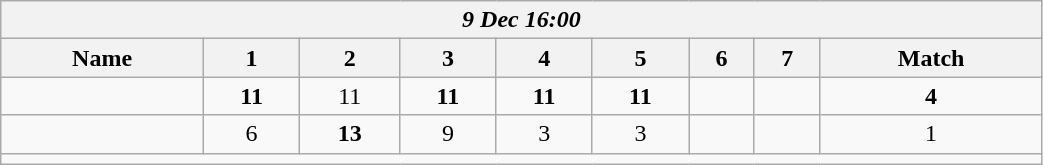<table class=wikitable style="text-align:center; width: 55%">
<tr>
<th colspan=17><em> 9 Dec 16:00</em></th>
</tr>
<tr>
<th>Name</th>
<th>1</th>
<th>2</th>
<th>3</th>
<th>4</th>
<th>5</th>
<th>6</th>
<th>7</th>
<th>Match</th>
</tr>
<tr>
<td style="text-align:left;"><strong></strong></td>
<td><strong>11</strong></td>
<td>11</td>
<td><strong>11</strong></td>
<td><strong>11</strong></td>
<td><strong>11</strong></td>
<td></td>
<td></td>
<td><strong>4</strong></td>
</tr>
<tr>
<td style="text-align:left;"></td>
<td>6</td>
<td><strong>13</strong></td>
<td>9</td>
<td>3</td>
<td>3</td>
<td></td>
<td></td>
<td>1</td>
</tr>
<tr>
<td colspan=17></td>
</tr>
</table>
